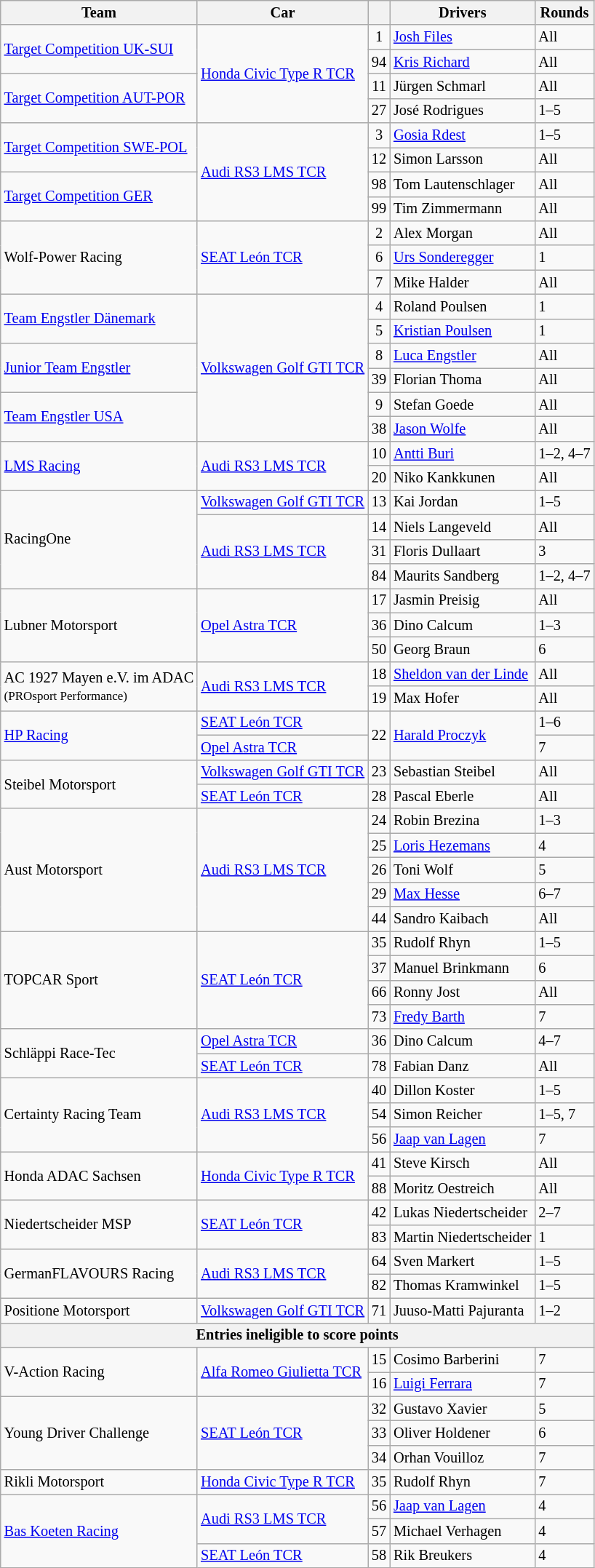<table class="wikitable" style="font-size: 85%">
<tr>
<th>Team</th>
<th>Car</th>
<th></th>
<th>Drivers</th>
<th>Rounds</th>
</tr>
<tr>
<td rowspan=2> <a href='#'>Target Competition UK-SUI</a></td>
<td rowspan=4><a href='#'>Honda Civic Type R TCR</a></td>
<td align="center">1</td>
<td> <a href='#'>Josh Files</a></td>
<td>All</td>
</tr>
<tr>
<td align="center">94</td>
<td> <a href='#'>Kris Richard</a></td>
<td>All</td>
</tr>
<tr>
<td rowspan=2> <a href='#'>Target Competition AUT-POR</a></td>
<td align="center">11</td>
<td> Jürgen Schmarl</td>
<td>All</td>
</tr>
<tr>
<td align="center">27</td>
<td> José Rodrigues</td>
<td>1–5</td>
</tr>
<tr>
<td rowspan=2> <a href='#'>Target Competition SWE-POL</a></td>
<td rowspan=4><a href='#'>Audi RS3 LMS TCR</a></td>
<td align="center">3</td>
<td> <a href='#'>Gosia Rdest</a></td>
<td>1–5</td>
</tr>
<tr>
<td align="center">12</td>
<td> Simon Larsson</td>
<td>All</td>
</tr>
<tr>
<td rowspan=2> <a href='#'>Target Competition GER</a></td>
<td align="center">98</td>
<td> Tom Lautenschlager</td>
<td>All</td>
</tr>
<tr>
<td align="center">99</td>
<td> Tim Zimmermann</td>
<td>All</td>
</tr>
<tr>
<td rowspan=3> Wolf-Power Racing</td>
<td rowspan=3><a href='#'>SEAT León TCR</a></td>
<td align="center">2</td>
<td> Alex Morgan</td>
<td>All</td>
</tr>
<tr>
<td align="center">6</td>
<td> <a href='#'>Urs Sonderegger</a></td>
<td>1</td>
</tr>
<tr>
<td align="center">7</td>
<td> Mike Halder</td>
<td>All</td>
</tr>
<tr>
<td rowspan=2> <a href='#'>Team Engstler Dänemark</a></td>
<td rowspan=6><a href='#'>Volkswagen Golf GTI TCR</a></td>
<td align="center">4</td>
<td> Roland Poulsen</td>
<td>1</td>
</tr>
<tr>
<td align="center">5</td>
<td> <a href='#'>Kristian Poulsen</a></td>
<td>1</td>
</tr>
<tr>
<td rowspan=2> <a href='#'>Junior Team Engstler</a></td>
<td align="center">8</td>
<td> <a href='#'>Luca Engstler</a></td>
<td>All</td>
</tr>
<tr>
<td align="center">39</td>
<td> Florian Thoma</td>
<td>All</td>
</tr>
<tr>
<td rowspan=2> <a href='#'>Team Engstler USA</a></td>
<td align="center">9</td>
<td> Stefan Goede</td>
<td>All</td>
</tr>
<tr>
<td align="center">38</td>
<td> <a href='#'>Jason Wolfe</a></td>
<td>All</td>
</tr>
<tr>
<td rowspan=2> <a href='#'>LMS Racing</a></td>
<td rowspan=2><a href='#'>Audi RS3 LMS TCR</a></td>
<td align="center">10</td>
<td> <a href='#'>Antti Buri</a></td>
<td>1–2, 4–7</td>
</tr>
<tr>
<td align="center">20</td>
<td> Niko Kankkunen</td>
<td>All</td>
</tr>
<tr>
<td rowspan=4> RacingOne</td>
<td><a href='#'>Volkswagen Golf GTI TCR</a></td>
<td align="center">13</td>
<td> Kai Jordan</td>
<td>1–5</td>
</tr>
<tr>
<td rowspan=3><a href='#'>Audi RS3 LMS TCR</a></td>
<td align="center">14</td>
<td> Niels Langeveld</td>
<td>All</td>
</tr>
<tr>
<td align="center">31</td>
<td> Floris Dullaart</td>
<td>3</td>
</tr>
<tr>
<td align="center">84</td>
<td> Maurits Sandberg</td>
<td>1–2, 4–7</td>
</tr>
<tr>
<td rowspan=3> Lubner Motorsport</td>
<td rowspan=3><a href='#'>Opel Astra TCR</a></td>
<td align="center">17</td>
<td> Jasmin Preisig</td>
<td>All</td>
</tr>
<tr>
<td align="center">36</td>
<td> Dino Calcum</td>
<td>1–3</td>
</tr>
<tr>
<td align="center">50</td>
<td> Georg Braun</td>
<td>6</td>
</tr>
<tr>
<td rowspan=2> AC 1927 Mayen e.V. im ADAC<br><small>(PROsport Performance)</small></td>
<td rowspan=2><a href='#'>Audi RS3 LMS TCR</a></td>
<td align="center">18</td>
<td> <a href='#'>Sheldon van der Linde</a></td>
<td>All</td>
</tr>
<tr>
<td align="center">19</td>
<td> Max Hofer</td>
<td>All</td>
</tr>
<tr>
<td rowspan=2> <a href='#'>HP Racing</a></td>
<td><a href='#'>SEAT León TCR</a></td>
<td rowspan=2 align="center">22</td>
<td rowspan=2> <a href='#'>Harald Proczyk</a></td>
<td>1–6</td>
</tr>
<tr>
<td><a href='#'>Opel Astra TCR</a></td>
<td>7</td>
</tr>
<tr>
<td rowspan=2> Steibel Motorsport</td>
<td><a href='#'>Volkswagen Golf GTI TCR</a></td>
<td align="center">23</td>
<td> Sebastian Steibel</td>
<td>All</td>
</tr>
<tr>
<td><a href='#'>SEAT León TCR</a></td>
<td align="center">28</td>
<td> Pascal Eberle</td>
<td>All</td>
</tr>
<tr>
<td rowspan=5> Aust Motorsport</td>
<td rowspan=5><a href='#'>Audi RS3 LMS TCR</a></td>
<td align="center">24</td>
<td> Robin Brezina</td>
<td>1–3</td>
</tr>
<tr>
<td align="center">25</td>
<td> <a href='#'>Loris Hezemans</a></td>
<td>4</td>
</tr>
<tr>
<td align="center">26</td>
<td> Toni Wolf</td>
<td>5</td>
</tr>
<tr>
<td align="center">29</td>
<td> <a href='#'>Max Hesse</a></td>
<td>6–7</td>
</tr>
<tr>
<td align="center">44</td>
<td> Sandro Kaibach</td>
<td>All</td>
</tr>
<tr>
<td rowspan=4> TOPCAR Sport</td>
<td rowspan=4><a href='#'>SEAT León TCR</a></td>
<td align="center">35</td>
<td> Rudolf Rhyn</td>
<td>1–5</td>
</tr>
<tr>
<td align="center">37</td>
<td> Manuel Brinkmann</td>
<td>6</td>
</tr>
<tr>
<td align="center">66</td>
<td> Ronny Jost</td>
<td>All</td>
</tr>
<tr>
<td align="center">73</td>
<td> <a href='#'>Fredy Barth</a></td>
<td>7</td>
</tr>
<tr>
<td rowspan=2> Schläppi Race-Tec</td>
<td><a href='#'>Opel Astra TCR</a></td>
<td align="center">36</td>
<td> Dino Calcum</td>
<td>4–7</td>
</tr>
<tr>
<td><a href='#'>SEAT León TCR</a></td>
<td align="center">78</td>
<td> Fabian Danz</td>
<td>All</td>
</tr>
<tr>
<td rowspan=3> Certainty Racing Team</td>
<td rowspan=3><a href='#'>Audi RS3 LMS TCR</a></td>
<td align="center">40</td>
<td> Dillon Koster</td>
<td>1–5</td>
</tr>
<tr>
<td align="center">54</td>
<td> Simon Reicher</td>
<td>1–5, 7</td>
</tr>
<tr>
<td align="center">56</td>
<td> <a href='#'>Jaap van Lagen</a></td>
<td>7</td>
</tr>
<tr>
<td rowspan=2> Honda ADAC Sachsen</td>
<td rowspan=2><a href='#'>Honda Civic Type R TCR</a></td>
<td align="center">41</td>
<td> Steve Kirsch</td>
<td>All</td>
</tr>
<tr>
<td align="center">88</td>
<td> Moritz Oestreich</td>
<td>All</td>
</tr>
<tr>
<td rowspan=2> Niedertscheider MSP</td>
<td rowspan=2><a href='#'>SEAT León TCR</a></td>
<td align="center">42</td>
<td> Lukas Niedertscheider</td>
<td>2–7</td>
</tr>
<tr>
<td align="center">83</td>
<td> Martin Niedertscheider</td>
<td>1</td>
</tr>
<tr>
<td rowspan=2> GermanFLAVOURS Racing </td>
<td rowspan=2><a href='#'>Audi RS3 LMS TCR</a></td>
<td align="center">64</td>
<td> Sven Markert</td>
<td>1–5</td>
</tr>
<tr>
<td align="center">82</td>
<td> Thomas Kramwinkel</td>
<td>1–5</td>
</tr>
<tr>
<td> Positione Motorsport</td>
<td><a href='#'>Volkswagen Golf GTI TCR</a></td>
<td align="center">71</td>
<td> Juuso-Matti Pajuranta</td>
<td>1–2</td>
</tr>
<tr>
<th colspan=5>Entries ineligible to score points</th>
</tr>
<tr>
<td rowspan=2> V-Action Racing</td>
<td rowspan=2><a href='#'>Alfa Romeo Giulietta TCR</a></td>
<td align="center">15</td>
<td> Cosimo Barberini</td>
<td>7</td>
</tr>
<tr>
<td align="center">16</td>
<td> <a href='#'>Luigi Ferrara</a></td>
<td>7</td>
</tr>
<tr>
<td rowspan=3> Young Driver Challenge</td>
<td rowspan=3><a href='#'>SEAT León TCR</a></td>
<td align="center">32</td>
<td> Gustavo Xavier</td>
<td>5</td>
</tr>
<tr>
<td align="center">33</td>
<td> Oliver Holdener</td>
<td>6</td>
</tr>
<tr>
<td align="center">34</td>
<td> Orhan Vouilloz</td>
<td>7</td>
</tr>
<tr>
<td> Rikli Motorsport</td>
<td><a href='#'>Honda Civic Type R TCR</a></td>
<td align="center">35</td>
<td> Rudolf Rhyn</td>
<td>7</td>
</tr>
<tr>
<td rowspan=3> <a href='#'>Bas Koeten Racing</a></td>
<td rowspan=2><a href='#'>Audi RS3 LMS TCR</a></td>
<td align="center">56</td>
<td> <a href='#'>Jaap van Lagen</a></td>
<td>4</td>
</tr>
<tr>
<td align="center">57</td>
<td> Michael Verhagen</td>
<td>4</td>
</tr>
<tr>
<td><a href='#'>SEAT León TCR</a></td>
<td align="center">58</td>
<td> Rik Breukers</td>
<td>4</td>
</tr>
</table>
